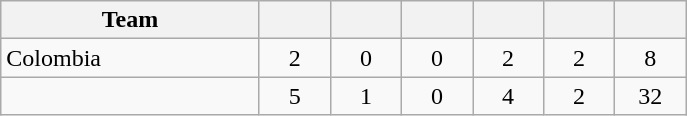<table class="wikitable" style="text-align:center;">
<tr>
<th width=165>Team</th>
<th width=40></th>
<th width=40></th>
<th width=40></th>
<th width=40></th>
<th width=40></th>
<th width=40></th>
</tr>
<tr>
<td align=left> Colombia</td>
<td>2</td>
<td>0</td>
<td>0</td>
<td>2</td>
<td>2</td>
<td>8</td>
</tr>
<tr>
<td align=left></td>
<td>5</td>
<td>1</td>
<td>0</td>
<td>4</td>
<td>2</td>
<td>32</td>
</tr>
</table>
